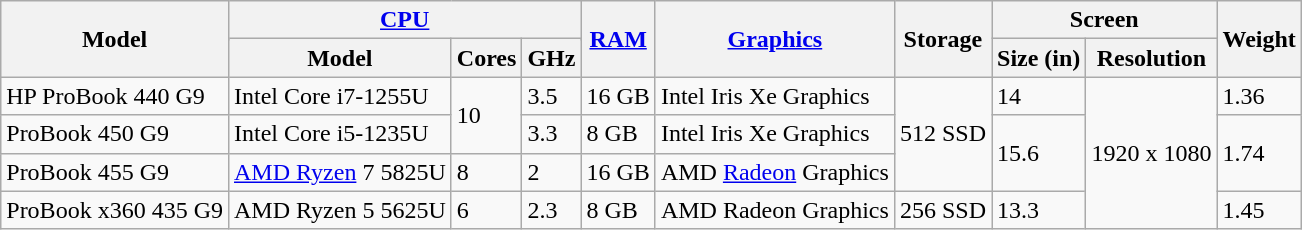<table class="wikitable">
<tr>
<th rowspan="3">Model</th>
<th colspan="3" rowspan="2"><a href='#'>CPU</a></th>
<th rowspan="3"><a href='#'>RAM</a></th>
<th rowspan="3"><a href='#'>Graphics</a></th>
<th rowspan="3">Storage</th>
<th colspan="2">Screen</th>
<th rowspan="3">Weight</th>
</tr>
<tr>
<th rowspan="2">Size (in)</th>
<th rowspan="2">Resolution</th>
</tr>
<tr>
<th>Model</th>
<th>Cores</th>
<th>GHz</th>
</tr>
<tr>
<td>HP ProBook 440 G9</td>
<td>Intel Core i7-1255U</td>
<td rowspan="2">10</td>
<td>3.5</td>
<td>16 GB</td>
<td>Intel Iris Xe Graphics</td>
<td rowspan="3">512 SSD</td>
<td>14</td>
<td rowspan="4">1920 x 1080</td>
<td>1.36</td>
</tr>
<tr>
<td>ProBook 450 G9</td>
<td>Intel Core i5-1235U</td>
<td>3.3</td>
<td>8 GB</td>
<td>Intel Iris Xe Graphics</td>
<td rowspan="2">15.6</td>
<td rowspan="2">1.74</td>
</tr>
<tr>
<td>ProBook 455 G9</td>
<td><a href='#'>AMD Ryzen</a> 7 5825U</td>
<td>8</td>
<td>2</td>
<td>16 GB</td>
<td>AMD <a href='#'>Radeon</a> Graphics</td>
</tr>
<tr>
<td>ProBook x360 435 G9</td>
<td>AMD Ryzen 5 5625U</td>
<td>6</td>
<td>2.3</td>
<td>8 GB</td>
<td>AMD Radeon Graphics</td>
<td>256 SSD</td>
<td>13.3</td>
<td>1.45</td>
</tr>
</table>
